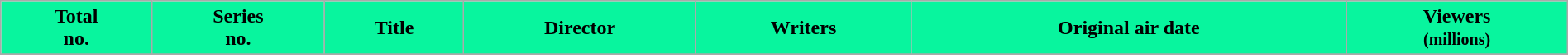<table class="wikitable plainrowheaders" style="width:100%;">
<tr>
<th style="background:#08F59E; color:#000;">Total<br>no.</th>
<th style="background:#08F59E; color:#000;">Series<br>no.</th>
<th style="background:#08F59E; color:#000;">Title</th>
<th style="background:#08F59E; color:#000;">Director</th>
<th style="background:#08F59E; color:#000;">Writers</th>
<th style="background:#08F59E; color:#000;">Original air date</th>
<th style="background:#08F59E; color:#000;">Viewers<br><small>(millions)</small></th>
</tr>
<tr>
</tr>
</table>
